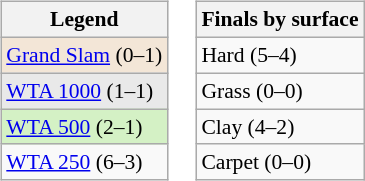<table>
<tr valign=top>
<td><br><table class="wikitable" style="font-size:90%;">
<tr>
<th>Legend</th>
</tr>
<tr>
<td style="background:#f3e6d7;"><a href='#'>Grand Slam</a> (0–1)</td>
</tr>
<tr>
<td style="background:#e9e9e9;"><a href='#'>WTA 1000</a> (1–1)</td>
</tr>
<tr>
<td style="background:#d4f1c5;"><a href='#'>WTA 500</a> (2–1)</td>
</tr>
<tr>
<td><a href='#'>WTA 250</a> (6–3)</td>
</tr>
</table>
</td>
<td><br><table class="wikitable" style="font-size:90%;">
<tr>
<th>Finals by surface</th>
</tr>
<tr>
<td>Hard (5–4)</td>
</tr>
<tr>
<td>Grass (0–0)</td>
</tr>
<tr>
<td>Clay (4–2)</td>
</tr>
<tr>
<td>Carpet (0–0)</td>
</tr>
</table>
</td>
</tr>
</table>
